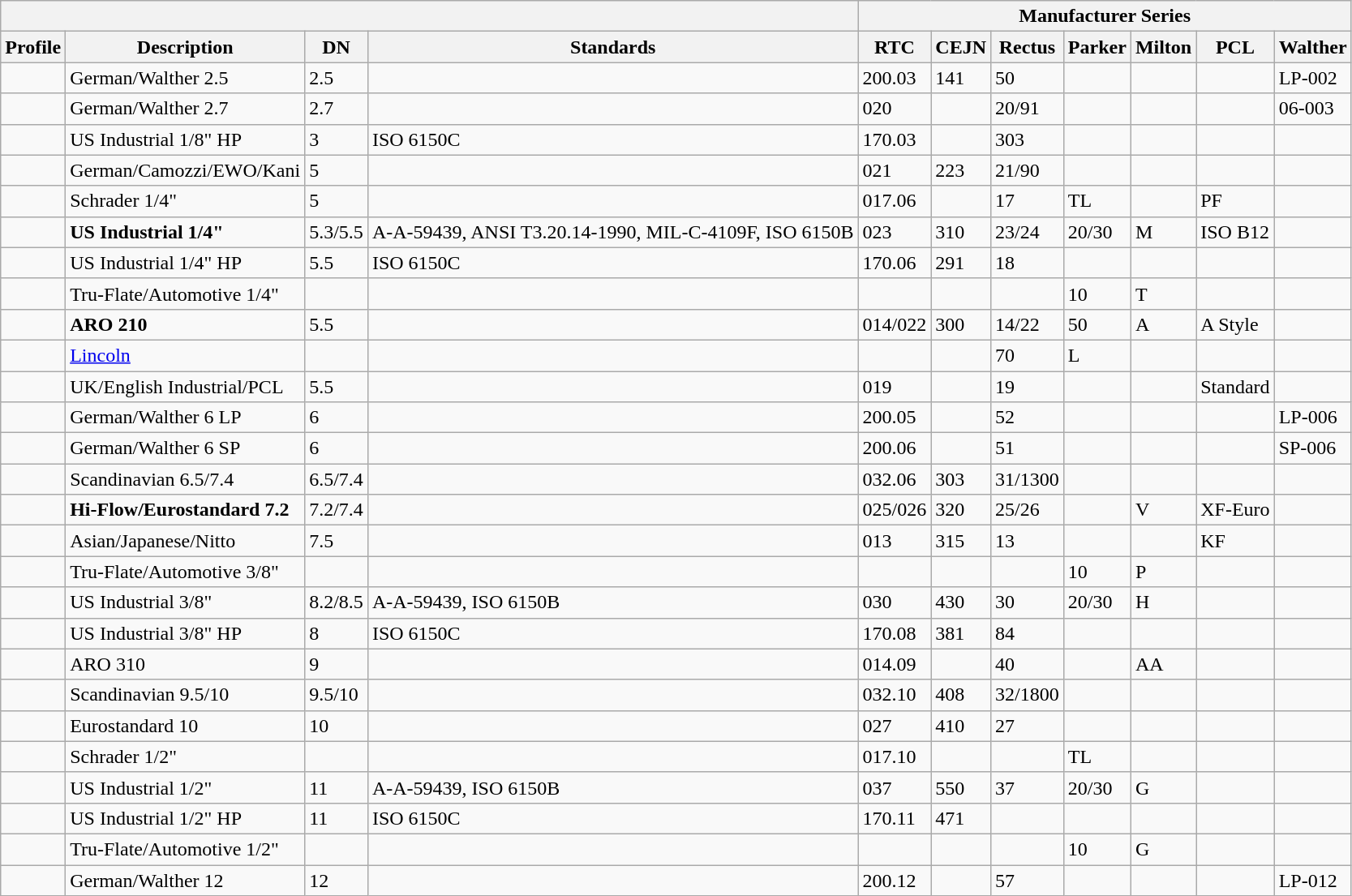<table class="wikitable">
<tr>
<th colspan="4"></th>
<th colspan="7">Manufacturer Series</th>
</tr>
<tr>
<th>Profile</th>
<th>Description</th>
<th>DN</th>
<th>Standards</th>
<th>RTC</th>
<th>CEJN</th>
<th>Rectus</th>
<th>Parker</th>
<th>Milton</th>
<th>PCL</th>
<th>Walther</th>
</tr>
<tr>
<td></td>
<td>German/Walther 2.5</td>
<td>2.5</td>
<td></td>
<td>200.03</td>
<td>141</td>
<td>50</td>
<td></td>
<td></td>
<td></td>
<td>LP-002</td>
</tr>
<tr>
<td></td>
<td>German/Walther 2.7</td>
<td>2.7</td>
<td></td>
<td>020</td>
<td></td>
<td>20/91</td>
<td></td>
<td></td>
<td></td>
<td>06-003</td>
</tr>
<tr>
<td></td>
<td>US Industrial 1/8" HP</td>
<td>3</td>
<td>ISO 6150C</td>
<td>170.03</td>
<td></td>
<td>303</td>
<td></td>
<td></td>
<td></td>
</tr>
<tr>
<td></td>
<td>German/Camozzi/EWO/Kani</td>
<td>5</td>
<td></td>
<td>021</td>
<td>223</td>
<td>21/90</td>
<td></td>
<td></td>
<td></td>
<td></td>
</tr>
<tr>
<td></td>
<td>Schrader 1/4"</td>
<td>5</td>
<td></td>
<td>017.06</td>
<td></td>
<td>17</td>
<td>TL</td>
<td></td>
<td>PF</td>
<td></td>
</tr>
<tr>
<td></td>
<td><strong>US Industrial 1/4"</strong></td>
<td>5.3/5.5</td>
<td>A-A-59439, ANSI T3.20.14-1990, MIL-C-4109F, ISO 6150B</td>
<td>023</td>
<td>310</td>
<td>23/24</td>
<td>20/30</td>
<td>M</td>
<td>ISO B12</td>
<td></td>
</tr>
<tr>
<td></td>
<td>US Industrial 1/4" HP</td>
<td>5.5</td>
<td>ISO 6150C</td>
<td>170.06</td>
<td>291</td>
<td>18</td>
<td></td>
<td></td>
<td></td>
<td></td>
</tr>
<tr>
<td></td>
<td>Tru-Flate/Automotive 1/4"</td>
<td></td>
<td></td>
<td></td>
<td></td>
<td></td>
<td>10</td>
<td>T</td>
<td></td>
<td></td>
</tr>
<tr>
<td></td>
<td><strong>ARO 210</strong></td>
<td>5.5</td>
<td></td>
<td>014/022</td>
<td>300</td>
<td>14/22</td>
<td>50</td>
<td>A</td>
<td>A Style</td>
<td></td>
</tr>
<tr>
<td></td>
<td><a href='#'>Lincoln</a></td>
<td></td>
<td></td>
<td></td>
<td></td>
<td>70</td>
<td>L</td>
<td></td>
<td></td>
<td></td>
</tr>
<tr>
<td></td>
<td>UK/English Industrial/PCL</td>
<td>5.5</td>
<td></td>
<td>019</td>
<td></td>
<td>19</td>
<td></td>
<td></td>
<td>Standard</td>
<td></td>
</tr>
<tr>
<td></td>
<td>German/Walther 6 LP</td>
<td>6</td>
<td></td>
<td>200.05</td>
<td></td>
<td>52</td>
<td></td>
<td></td>
<td></td>
<td>LP-006</td>
</tr>
<tr>
<td></td>
<td>German/Walther 6 SP</td>
<td>6</td>
<td></td>
<td>200.06</td>
<td></td>
<td>51</td>
<td></td>
<td></td>
<td></td>
<td>SP-006</td>
</tr>
<tr>
<td></td>
<td>Scandinavian 6.5/7.4</td>
<td>6.5/7.4</td>
<td></td>
<td>032.06</td>
<td>303</td>
<td>31/1300</td>
<td></td>
<td></td>
<td></td>
<td></td>
</tr>
<tr>
<td></td>
<td><strong>Hi-Flow/Eurostandard 7.2</strong></td>
<td>7.2/7.4</td>
<td></td>
<td>025/026</td>
<td>320</td>
<td>25/26</td>
<td></td>
<td>V</td>
<td>XF-Euro</td>
<td></td>
</tr>
<tr>
<td></td>
<td>Asian/Japanese/Nitto</td>
<td>7.5</td>
<td></td>
<td>013</td>
<td>315</td>
<td>13</td>
<td></td>
<td></td>
<td>KF</td>
<td></td>
</tr>
<tr>
<td></td>
<td>Tru-Flate/Automotive 3/8"</td>
<td></td>
<td></td>
<td></td>
<td></td>
<td></td>
<td>10</td>
<td>P</td>
<td></td>
<td></td>
</tr>
<tr>
<td></td>
<td>US Industrial 3/8"</td>
<td>8.2/8.5</td>
<td>A-A-59439, ISO 6150B</td>
<td>030</td>
<td>430</td>
<td>30</td>
<td>20/30</td>
<td>H</td>
<td></td>
<td></td>
</tr>
<tr>
<td></td>
<td>US Industrial 3/8" HP</td>
<td>8</td>
<td>ISO 6150C</td>
<td>170.08</td>
<td>381</td>
<td>84</td>
<td></td>
<td></td>
<td></td>
<td></td>
</tr>
<tr>
<td></td>
<td>ARO 310</td>
<td>9</td>
<td></td>
<td>014.09</td>
<td></td>
<td>40</td>
<td></td>
<td>AA</td>
<td></td>
<td></td>
</tr>
<tr>
<td></td>
<td>Scandinavian 9.5/10</td>
<td>9.5/10</td>
<td></td>
<td>032.10</td>
<td>408</td>
<td>32/1800</td>
<td></td>
<td></td>
<td></td>
<td></td>
</tr>
<tr>
<td></td>
<td>Eurostandard 10</td>
<td>10</td>
<td></td>
<td>027</td>
<td>410</td>
<td>27</td>
<td></td>
<td></td>
<td></td>
<td></td>
</tr>
<tr>
<td></td>
<td>Schrader 1/2"</td>
<td></td>
<td></td>
<td>017.10</td>
<td></td>
<td></td>
<td>TL</td>
<td></td>
<td></td>
<td></td>
</tr>
<tr>
<td></td>
<td>US Industrial 1/2"</td>
<td>11</td>
<td>A-A-59439, ISO 6150B</td>
<td>037</td>
<td>550</td>
<td>37</td>
<td>20/30</td>
<td>G</td>
<td></td>
<td></td>
</tr>
<tr>
<td></td>
<td>US Industrial 1/2" HP</td>
<td>11</td>
<td>ISO 6150C</td>
<td>170.11</td>
<td>471</td>
<td></td>
<td></td>
<td></td>
<td></td>
<td></td>
</tr>
<tr>
<td></td>
<td>Tru-Flate/Automotive 1/2"</td>
<td></td>
<td></td>
<td></td>
<td></td>
<td></td>
<td>10</td>
<td>G</td>
<td></td>
<td></td>
</tr>
<tr>
<td></td>
<td>German/Walther 12</td>
<td>12</td>
<td></td>
<td>200.12</td>
<td></td>
<td>57</td>
<td></td>
<td></td>
<td></td>
<td>LP-012</td>
</tr>
</table>
